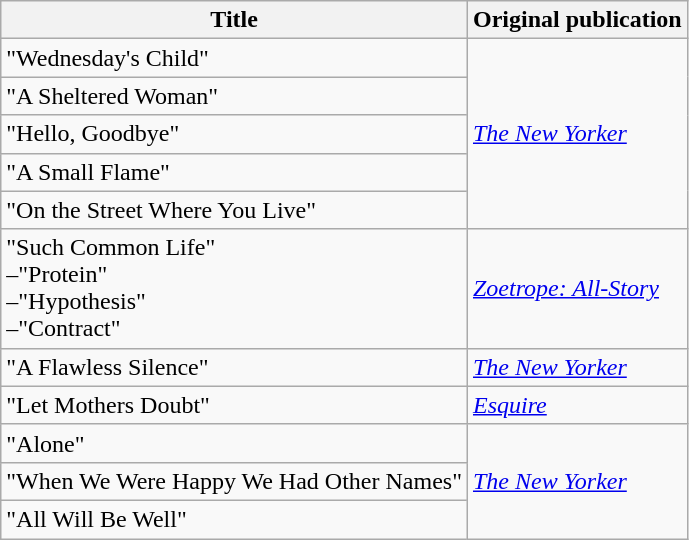<table class="wikitable sortable">
<tr>
<th>Title</th>
<th>Original publication</th>
</tr>
<tr>
<td>"Wednesday's Child"</td>
<td rowspan="5"><em><a href='#'>The New Yorker</a></em></td>
</tr>
<tr>
<td>"A Sheltered Woman"</td>
</tr>
<tr>
<td>"Hello, Goodbye"</td>
</tr>
<tr>
<td>"A Small Flame"</td>
</tr>
<tr>
<td>"On the Street Where You Live"</td>
</tr>
<tr>
<td>"Such Common Life"<br>–"Protein"<br>–"Hypothesis"<br>–"Contract"</td>
<td><em><a href='#'>Zoetrope: All-Story</a></em></td>
</tr>
<tr>
<td>"A Flawless Silence"</td>
<td><em><a href='#'>The New Yorker</a></em></td>
</tr>
<tr>
<td>"Let Mothers Doubt"</td>
<td><a href='#'><em>Esquire</em></a></td>
</tr>
<tr>
<td>"Alone"</td>
<td rowspan="3"><em><a href='#'>The New Yorker</a></em></td>
</tr>
<tr>
<td>"When We Were Happy We Had Other Names"</td>
</tr>
<tr>
<td>"All Will Be Well"</td>
</tr>
</table>
